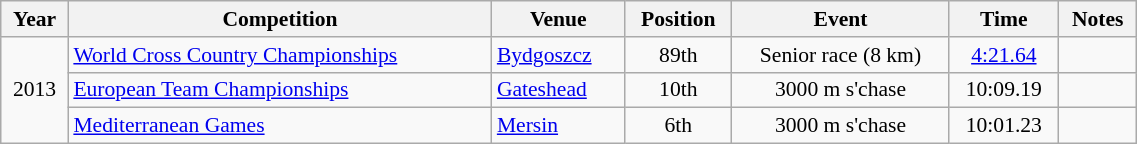<table class="wikitable" width=60% style="font-size:90%; text-align:center;">
<tr>
<th>Year</th>
<th>Competition</th>
<th>Venue</th>
<th>Position</th>
<th>Event</th>
<th>Time</th>
<th>Notes</th>
</tr>
<tr>
<td rowspan=3>2013</td>
<td align=left><a href='#'>World Cross Country Championships</a></td>
<td align=left> <a href='#'>Bydgoszcz</a></td>
<td>89th</td>
<td>Senior race (8 km)</td>
<td><a href='#'>4:21.64</a></td>
<td></td>
</tr>
<tr>
<td align=left><a href='#'>European Team Championships</a></td>
<td align=left> <a href='#'>Gateshead</a></td>
<td>10th</td>
<td>3000 m s'chase</td>
<td>10:09.19</td>
<td></td>
</tr>
<tr>
<td align=left><a href='#'>Mediterranean Games</a></td>
<td align=left> <a href='#'>Mersin</a></td>
<td>6th</td>
<td>3000 m s'chase</td>
<td>10:01.23</td>
<td></td>
</tr>
</table>
